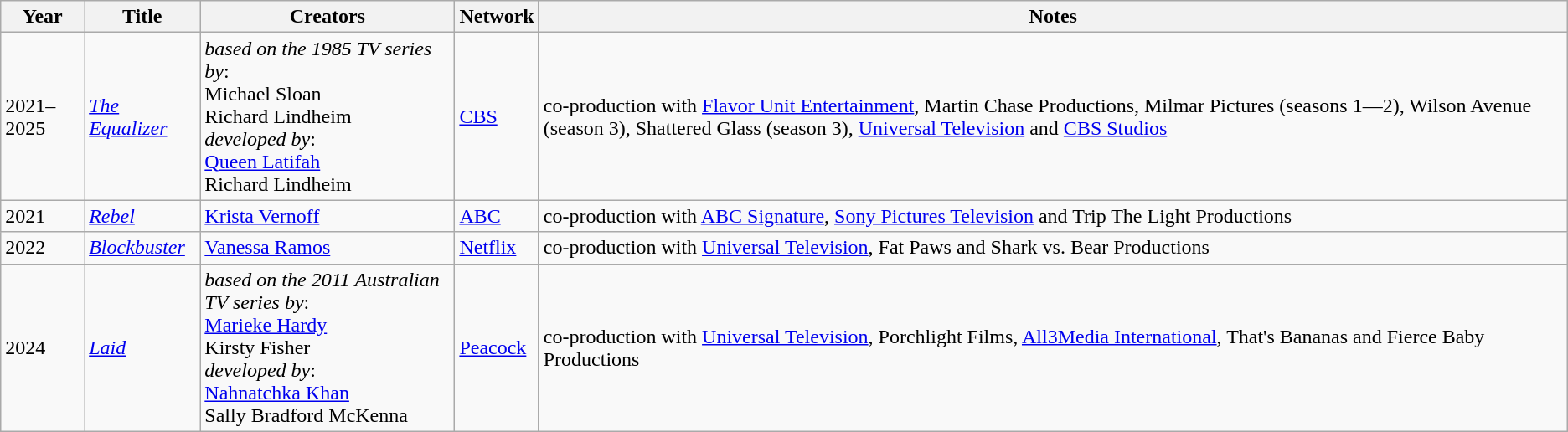<table class="wikitable sortable">
<tr>
<th>Year</th>
<th>Title</th>
<th>Creators</th>
<th>Network</th>
<th>Notes</th>
</tr>
<tr>
<td>2021–2025</td>
<td><em><a href='#'>The Equalizer</a></em></td>
<td><em>based on the 1985 TV series by</em>:<br>Michael Sloan<br>Richard Lindheim<br><em>developed by</em>:<br><a href='#'>Queen Latifah</a><br>Richard Lindheim</td>
<td><a href='#'>CBS</a></td>
<td>co-production with <a href='#'>Flavor Unit Entertainment</a>, Martin Chase Productions, Milmar Pictures (seasons 1—2), Wilson Avenue (season 3), Shattered Glass (season 3), <a href='#'>Universal Television</a> and <a href='#'>CBS Studios</a></td>
</tr>
<tr>
<td>2021</td>
<td><em><a href='#'>Rebel</a></em></td>
<td><a href='#'>Krista Vernoff</a></td>
<td><a href='#'>ABC</a></td>
<td>co-production with <a href='#'>ABC Signature</a>, <a href='#'>Sony Pictures Television</a> and Trip The Light Productions</td>
</tr>
<tr>
<td>2022</td>
<td><em><a href='#'>Blockbuster</a></em></td>
<td><a href='#'>Vanessa Ramos</a></td>
<td><a href='#'>Netflix</a></td>
<td>co-production with <a href='#'>Universal Television</a>, Fat Paws and Shark vs. Bear Productions</td>
</tr>
<tr>
<td>2024</td>
<td><em><a href='#'>Laid</a></em></td>
<td><em>based on the 2011 Australian TV series by</em>:<br><a href='#'>Marieke Hardy</a><br>Kirsty Fisher<br><em>developed by</em>:<br><a href='#'>Nahnatchka Khan</a><br>Sally Bradford McKenna</td>
<td><a href='#'>Peacock</a></td>
<td>co-production with <a href='#'>Universal Television</a>, Porchlight Films, <a href='#'>All3Media International</a>, That's Bananas and Fierce Baby Productions</td>
</tr>
</table>
